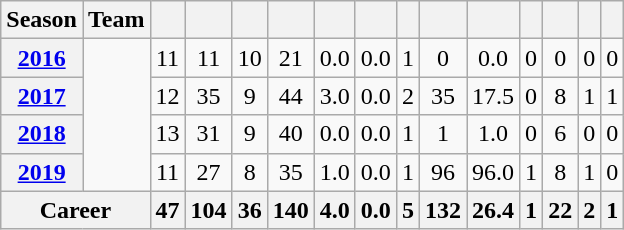<table class="wikitable sortable" style="text-align:center">
<tr>
<th>Season</th>
<th>Team</th>
<th></th>
<th></th>
<th></th>
<th></th>
<th></th>
<th></th>
<th></th>
<th></th>
<th></th>
<th></th>
<th></th>
<th></th>
<th></th>
</tr>
<tr>
<th><a href='#'>2016</a></th>
<td rowspan="4" style=></td>
<td>11</td>
<td>11</td>
<td>10</td>
<td>21</td>
<td>0.0</td>
<td>0.0</td>
<td>1</td>
<td>0</td>
<td>0.0</td>
<td>0</td>
<td>0</td>
<td>0</td>
<td>0</td>
</tr>
<tr>
<th><a href='#'>2017</a></th>
<td>12</td>
<td>35</td>
<td>9</td>
<td>44</td>
<td>3.0</td>
<td>0.0</td>
<td>2</td>
<td>35</td>
<td>17.5</td>
<td>0</td>
<td>8</td>
<td>1</td>
<td>1</td>
</tr>
<tr>
<th><a href='#'>2018</a></th>
<td>13</td>
<td>31</td>
<td>9</td>
<td>40</td>
<td>0.0</td>
<td>0.0</td>
<td>1</td>
<td>1</td>
<td>1.0</td>
<td>0</td>
<td>6</td>
<td>0</td>
<td>0</td>
</tr>
<tr>
<th><a href='#'>2019</a></th>
<td>11</td>
<td>27</td>
<td>8</td>
<td>35</td>
<td>1.0</td>
<td>0.0</td>
<td>1</td>
<td>96</td>
<td>96.0</td>
<td>1</td>
<td>8</td>
<td>1</td>
<td>0</td>
</tr>
<tr>
<th colspan="2">Career</th>
<th>47</th>
<th>104</th>
<th>36</th>
<th>140</th>
<th>4.0</th>
<th>0.0</th>
<th>5</th>
<th>132</th>
<th>26.4</th>
<th>1</th>
<th>22</th>
<th>2</th>
<th>1</th>
</tr>
</table>
